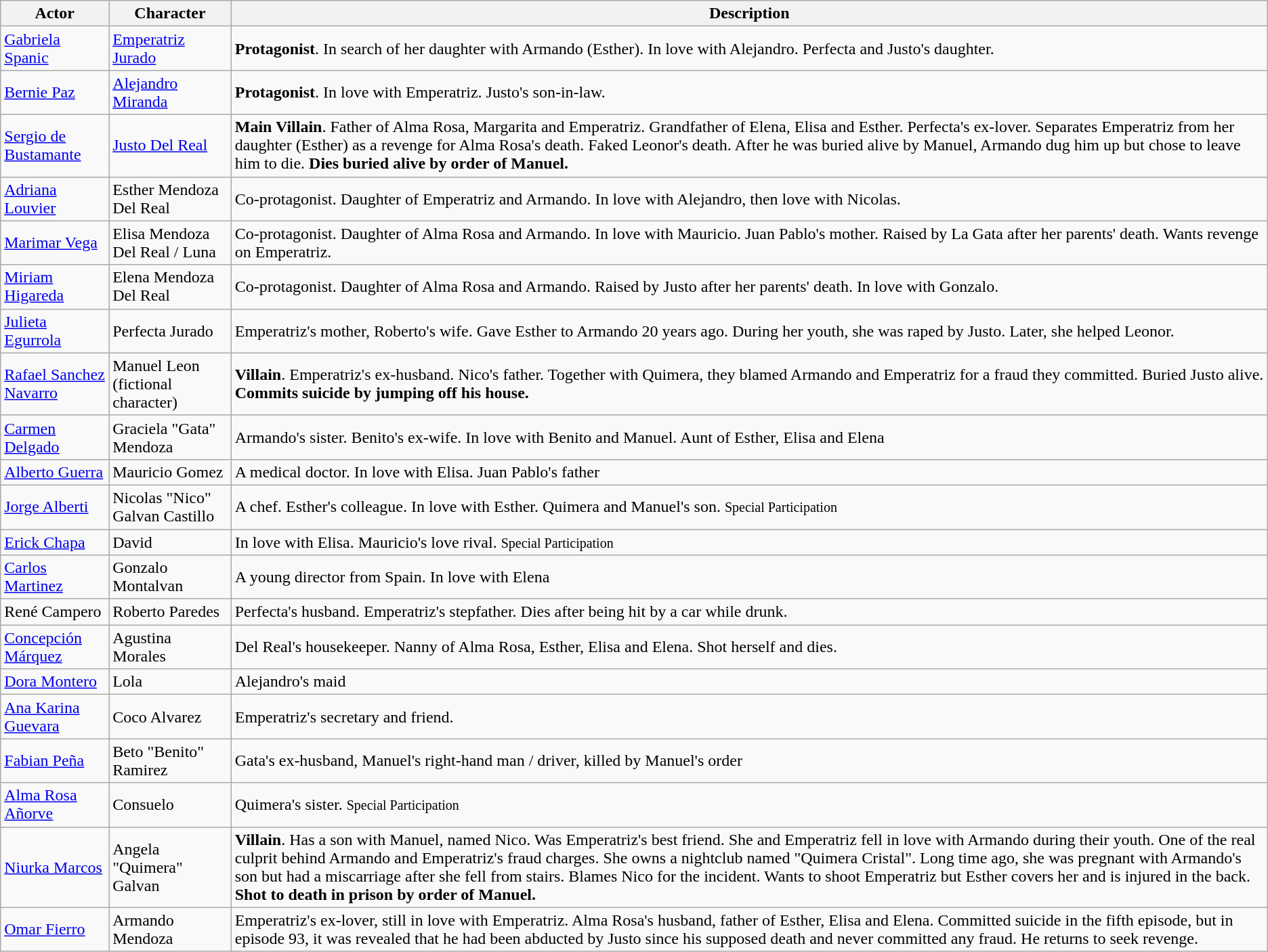<table class="wikitable">
<tr>
<th>Actor</th>
<th>Character</th>
<th>Description</th>
</tr>
<tr>
<td><a href='#'>Gabriela Spanic</a></td>
<td><a href='#'>Emperatriz Jurado</a></td>
<td><strong>Protagonist</strong>. In search of her daughter with Armando (Esther). In love with Alejandro. Perfecta and Justo's daughter.</td>
</tr>
<tr>
<td><a href='#'>Bernie Paz</a></td>
<td><a href='#'>Alejandro Miranda</a></td>
<td><strong>Protagonist</strong>. In love with Emperatriz. Justo's son-in-law.</td>
</tr>
<tr>
<td><a href='#'>Sergio de Bustamante</a></td>
<td><a href='#'>Justo Del Real</a></td>
<td><strong>Main Villain</strong>. Father of Alma Rosa, Margarita and Emperatriz. Grandfather of Elena, Elisa and Esther. Perfecta's ex-lover. Separates Emperatriz from her daughter (Esther) as a revenge for Alma Rosa's death. Faked Leonor's death. After he was buried alive by Manuel, Armando dug him up but chose to leave him to die.  <strong>Dies buried alive by order of Manuel.</strong></td>
</tr>
<tr>
<td><a href='#'>Adriana Louvier</a></td>
<td>Esther Mendoza Del Real</td>
<td>Co-protagonist. Daughter of Emperatriz and Armando. In love with Alejandro, then love with Nicolas.</td>
</tr>
<tr>
<td><a href='#'>Marimar Vega</a></td>
<td>Elisa Mendoza Del Real / Luna</td>
<td>Co-protagonist. Daughter of Alma Rosa and Armando. In love with Mauricio. Juan Pablo's mother. Raised by La Gata after her parents' death. Wants revenge on Emperatriz.</td>
</tr>
<tr>
<td><a href='#'>Miriam Higareda</a></td>
<td>Elena Mendoza Del Real</td>
<td>Co-protagonist. Daughter of Alma Rosa and Armando. Raised by Justo after her parents' death. In love with Gonzalo.</td>
</tr>
<tr>
<td><a href='#'>Julieta Egurrola</a></td>
<td>Perfecta Jurado</td>
<td>Emperatriz's mother, Roberto's wife. Gave Esther to Armando 20 years ago. During her youth, she was raped by Justo. Later, she helped Leonor.</td>
</tr>
<tr>
<td><a href='#'>Rafael Sanchez Navarro</a></td>
<td>Manuel Leon (fictional character)</td>
<td><strong>Villain</strong>. Emperatriz's ex-husband. Nico's father. Together with Quimera, they blamed Armando and Emperatriz for a fraud they committed. Buried Justo alive. <strong>Commits suicide by jumping off his house.</strong></td>
</tr>
<tr>
<td><a href='#'>Carmen Delgado</a></td>
<td>Graciela "Gata" Mendoza</td>
<td>Armando's sister. Benito's ex-wife. In love with Benito and Manuel. Aunt of Esther, Elisa and Elena</td>
</tr>
<tr>
<td><a href='#'>Alberto Guerra</a></td>
<td>Mauricio Gomez</td>
<td>A medical doctor. In love with Elisa. Juan Pablo's father</td>
</tr>
<tr>
<td><a href='#'>Jorge Alberti</a></td>
<td>Nicolas "Nico" Galvan Castillo</td>
<td>A chef. Esther's colleague. In love with Esther. Quimera and Manuel's son. <small>Special Participation</small></td>
</tr>
<tr>
<td><a href='#'>Erick Chapa</a></td>
<td>David</td>
<td>In love with Elisa. Mauricio's love rival. <small>Special Participation</small></td>
</tr>
<tr>
<td><a href='#'>Carlos Martinez</a></td>
<td>Gonzalo Montalvan</td>
<td>A young director from Spain. In love with Elena</td>
</tr>
<tr>
<td>René Campero</td>
<td>Roberto Paredes</td>
<td>Perfecta's husband. Emperatriz's stepfather. Dies after being hit by a car while drunk.</td>
</tr>
<tr>
<td><a href='#'>Concepción Márquez</a></td>
<td>Agustina Morales</td>
<td>Del Real's housekeeper. Nanny of Alma Rosa, Esther, Elisa and Elena. Shot herself and dies.</td>
</tr>
<tr>
<td><a href='#'>Dora Montero</a></td>
<td>Lola</td>
<td>Alejandro's maid</td>
</tr>
<tr>
<td><a href='#'>Ana Karina Guevara</a></td>
<td>Coco Alvarez</td>
<td>Emperatriz's secretary and friend.</td>
</tr>
<tr>
<td><a href='#'>Fabian Peña</a></td>
<td>Beto "Benito" Ramirez</td>
<td>Gata's ex-husband, Manuel's right-hand man / driver, killed by Manuel's order</td>
</tr>
<tr>
<td><a href='#'>Alma Rosa Añorve</a></td>
<td>Consuelo</td>
<td>Quimera's sister. <small>Special Participation</small></td>
</tr>
<tr>
<td><a href='#'>Niurka Marcos</a></td>
<td>Angela "Quimera" Galvan</td>
<td><strong>Villain</strong>. Has a son with Manuel, named Nico. Was Emperatriz's best friend. She and Emperatriz fell in love with Armando during their youth. One of the real culprit behind Armando and Emperatriz's fraud charges. She owns a nightclub named "Quimera Cristal". Long time ago, she was pregnant with Armando's son but had a miscarriage after she fell from stairs. Blames Nico for the incident. Wants to shoot Emperatriz but Esther covers her and is injured in the back.  <strong>Shot to death in prison by order of Manuel.</strong></td>
</tr>
<tr>
<td><a href='#'>Omar Fierro</a></td>
<td>Armando Mendoza</td>
<td>Emperatriz's ex-lover, still in love with Emperatriz. Alma Rosa's husband, father of Esther, Elisa and Elena. Committed suicide in the fifth episode, but in episode 93, it was revealed that he had been abducted by Justo since his supposed death and never committed any fraud. He returns to seek revenge.</td>
</tr>
</table>
